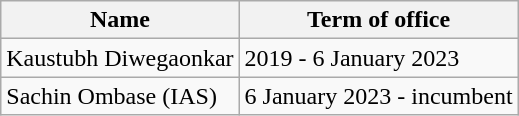<table class="wikitable">
<tr>
<th>Name</th>
<th>Term of office</th>
</tr>
<tr>
<td>Kaustubh Diwegaonkar</td>
<td>2019 - 6 January 2023</td>
</tr>
<tr>
<td>Sachin Ombase (IAS)</td>
<td>6 January 2023 - incumbent</td>
</tr>
</table>
